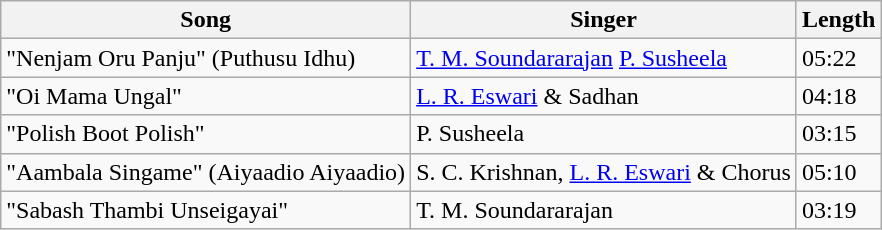<table class="wikitable">
<tr>
<th>Song</th>
<th>Singer</th>
<th>Length</th>
</tr>
<tr>
<td>"Nenjam Oru Panju" (Puthusu Idhu)</td>
<td><a href='#'>T. M. Soundararajan</a> <a href='#'>P. Susheela</a></td>
<td>05:22</td>
</tr>
<tr>
<td>"Oi Mama Ungal"</td>
<td><a href='#'>L. R. Eswari</a> & Sadhan</td>
<td>04:18</td>
</tr>
<tr>
<td>"Polish Boot Polish"</td>
<td>P. Susheela</td>
<td>03:15</td>
</tr>
<tr>
<td>"Aambala Singame" (Aiyaadio Aiyaadio)</td>
<td>S. C. Krishnan, <a href='#'>L. R. Eswari</a> & Chorus</td>
<td>05:10</td>
</tr>
<tr>
<td>"Sabash Thambi Unseigayai"</td>
<td>T. M. Soundararajan</td>
<td>03:19</td>
</tr>
</table>
